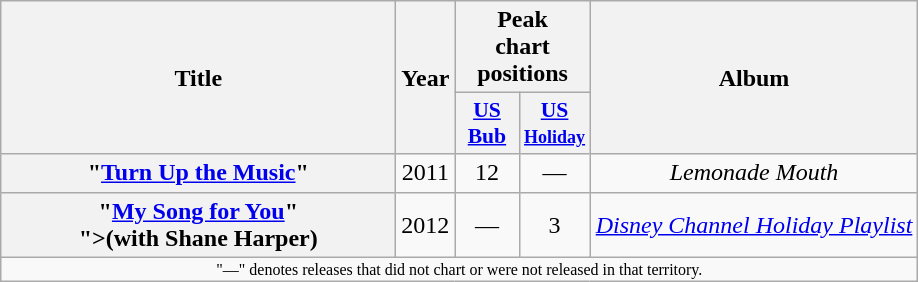<table class="wikitable plainrowheaders" style="text-align:center;" border="1">
<tr>
<th scope="col" rowspan="2" style="width:16em;">Title</th>
<th scope="col" rowspan="2">Year</th>
<th scope="col" colspan="2">Peak<br>chart<br>positions</th>
<th scope="col" rowspan="2">Album</th>
</tr>
<tr>
<th scope="col" style="width:2.5em;font-size:90%;"><a href='#'>US Bub</a></th>
<th scope="col" style="width:2.5em;font-size:90%;"><a href='#'>US<br><small>Holiday</small></a><br></th>
</tr>
<tr>
<th scope="row">"<a href='#'>Turn Up the Music</a>"</th>
<td>2011</td>
<td>12</td>
<td>—</td>
<td><em>Lemonade Mouth</em></td>
</tr>
<tr>
<th scope="row">"<a href='#'>My Song for You</a>"<br><span>">(with Shane Harper)</span></th>
<td>2012</td>
<td>—</td>
<td>3</td>
<td><em><a href='#'>Disney Channel Holiday Playlist</a></em></td>
</tr>
<tr>
<td align="center" colspan="12" style="font-size:8pt">"—" denotes releases that did not chart or were not released in that territory.</td>
</tr>
</table>
